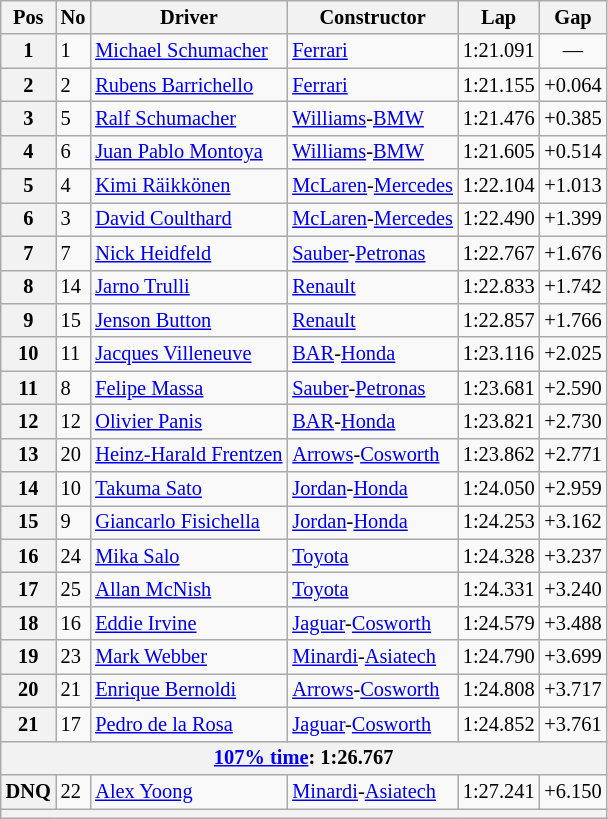<table class="wikitable sortable" style="font-size:85%;">
<tr>
<th>Pos</th>
<th>No</th>
<th>Driver</th>
<th>Constructor</th>
<th>Lap</th>
<th>Gap</th>
</tr>
<tr>
<th>1</th>
<td>1</td>
<td> <a href='#'>Michael Schumacher</a></td>
<td><a href='#'>Ferrari</a></td>
<td>1:21.091</td>
<td align="center">—</td>
</tr>
<tr>
<th>2</th>
<td>2</td>
<td> <a href='#'>Rubens Barrichello</a></td>
<td><a href='#'>Ferrari</a></td>
<td>1:21.155</td>
<td>+0.064</td>
</tr>
<tr>
<th>3</th>
<td>5</td>
<td> <a href='#'>Ralf Schumacher</a></td>
<td><a href='#'>Williams</a>-<a href='#'>BMW</a></td>
<td>1:21.476</td>
<td>+0.385</td>
</tr>
<tr>
<th>4</th>
<td>6</td>
<td> <a href='#'>Juan Pablo Montoya</a></td>
<td><a href='#'>Williams</a>-<a href='#'>BMW</a></td>
<td>1:21.605</td>
<td>+0.514</td>
</tr>
<tr>
<th>5</th>
<td>4</td>
<td> <a href='#'>Kimi Räikkönen</a></td>
<td><a href='#'>McLaren</a>-<a href='#'>Mercedes</a></td>
<td>1:22.104</td>
<td>+1.013</td>
</tr>
<tr>
<th>6</th>
<td>3</td>
<td> <a href='#'>David Coulthard</a></td>
<td><a href='#'>McLaren</a>-<a href='#'>Mercedes</a></td>
<td>1:22.490</td>
<td>+1.399</td>
</tr>
<tr>
<th>7</th>
<td>7</td>
<td> <a href='#'>Nick Heidfeld</a></td>
<td><a href='#'>Sauber</a>-<a href='#'>Petronas</a></td>
<td>1:22.767</td>
<td>+1.676</td>
</tr>
<tr>
<th>8</th>
<td>14</td>
<td> <a href='#'>Jarno Trulli</a></td>
<td><a href='#'>Renault</a></td>
<td>1:22.833</td>
<td>+1.742</td>
</tr>
<tr>
<th>9</th>
<td>15</td>
<td> <a href='#'>Jenson Button</a></td>
<td><a href='#'>Renault</a></td>
<td>1:22.857</td>
<td>+1.766</td>
</tr>
<tr>
<th>10</th>
<td>11</td>
<td> <a href='#'>Jacques Villeneuve</a></td>
<td><a href='#'>BAR</a>-<a href='#'>Honda</a></td>
<td>1:23.116</td>
<td>+2.025</td>
</tr>
<tr>
<th>11</th>
<td>8</td>
<td> <a href='#'>Felipe Massa</a></td>
<td><a href='#'>Sauber</a>-<a href='#'>Petronas</a></td>
<td>1:23.681</td>
<td>+2.590</td>
</tr>
<tr>
<th>12</th>
<td>12</td>
<td> <a href='#'>Olivier Panis</a></td>
<td><a href='#'>BAR</a>-<a href='#'>Honda</a></td>
<td>1:23.821</td>
<td>+2.730</td>
</tr>
<tr>
<th>13</th>
<td>20</td>
<td> <a href='#'>Heinz-Harald Frentzen</a></td>
<td><a href='#'>Arrows</a>-<a href='#'>Cosworth</a></td>
<td>1:23.862</td>
<td>+2.771</td>
</tr>
<tr>
<th>14</th>
<td>10</td>
<td> <a href='#'>Takuma Sato</a></td>
<td><a href='#'>Jordan</a>-<a href='#'>Honda</a></td>
<td>1:24.050</td>
<td>+2.959</td>
</tr>
<tr>
<th>15</th>
<td>9</td>
<td> <a href='#'>Giancarlo Fisichella</a></td>
<td><a href='#'>Jordan</a>-<a href='#'>Honda</a></td>
<td>1:24.253</td>
<td>+3.162</td>
</tr>
<tr>
<th>16</th>
<td>24</td>
<td> <a href='#'>Mika Salo</a></td>
<td><a href='#'>Toyota</a></td>
<td>1:24.328</td>
<td>+3.237</td>
</tr>
<tr>
<th>17</th>
<td>25</td>
<td> <a href='#'>Allan McNish</a></td>
<td><a href='#'>Toyota</a></td>
<td>1:24.331</td>
<td>+3.240</td>
</tr>
<tr>
<th>18</th>
<td>16</td>
<td> <a href='#'>Eddie Irvine</a></td>
<td><a href='#'>Jaguar</a>-<a href='#'>Cosworth</a></td>
<td>1:24.579</td>
<td>+3.488</td>
</tr>
<tr>
<th>19</th>
<td>23</td>
<td> <a href='#'>Mark Webber</a></td>
<td><a href='#'>Minardi</a>-<a href='#'>Asiatech</a></td>
<td>1:24.790</td>
<td>+3.699</td>
</tr>
<tr>
<th>20</th>
<td>21</td>
<td> <a href='#'>Enrique Bernoldi</a></td>
<td><a href='#'>Arrows</a>-<a href='#'>Cosworth</a></td>
<td>1:24.808</td>
<td>+3.717</td>
</tr>
<tr>
<th>21</th>
<td>17</td>
<td> <a href='#'>Pedro de la Rosa</a></td>
<td><a href='#'>Jaguar</a>-<a href='#'>Cosworth</a></td>
<td>1:24.852</td>
<td>+3.761</td>
</tr>
<tr>
<th colspan="6"><a href='#'>107% time</a>: 1:26.767</th>
</tr>
<tr>
<th>DNQ</th>
<td>22</td>
<td> <a href='#'>Alex Yoong</a></td>
<td><a href='#'>Minardi</a>-<a href='#'>Asiatech</a></td>
<td>1:27.241</td>
<td>+6.150</td>
</tr>
<tr>
<th colspan="6"></th>
</tr>
</table>
